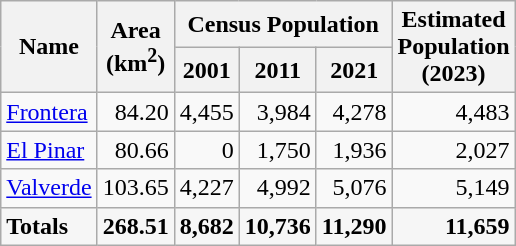<table class="wikitable sortable">
<tr>
<th rowspan="2">Name</th>
<th rowspan="2">Area<br>(km<sup>2</sup>)</th>
<th colspan="3">Census Population</th>
<th rowspan="2">Estimated<br>Population<br>(2023)</th>
</tr>
<tr>
<th>2001</th>
<th>2011</th>
<th>2021</th>
</tr>
<tr>
<td><a href='#'>Frontera</a></td>
<td align="right">84.20</td>
<td align="right">4,455</td>
<td align="right">3,984</td>
<td align="right">4,278</td>
<td align="right">4,483</td>
</tr>
<tr>
<td><a href='#'>El Pinar</a></td>
<td align="right">80.66</td>
<td align="right">0</td>
<td align="right">1,750</td>
<td align="right">1,936</td>
<td align="right">2,027</td>
</tr>
<tr>
<td><a href='#'>Valverde</a></td>
<td align="right">103.65</td>
<td align="right">4,227</td>
<td align="right">4,992</td>
<td align="right">5,076</td>
<td align="right">5,149</td>
</tr>
<tr style="background-color:#F6F6F6; font-weight:bold;">
<td>Totals</td>
<td align="right">268.51</td>
<td align="right">8,682</td>
<td align="right">10,736</td>
<td align="right">11,290</td>
<td align="right">11,659</td>
</tr>
</table>
